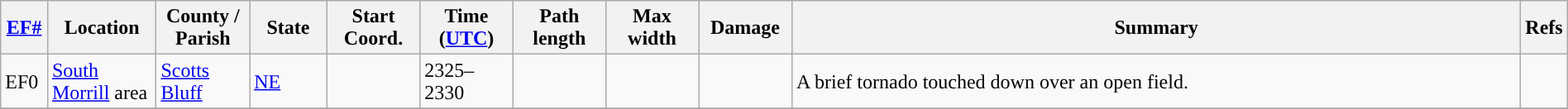<table class="wikitable sortable" style="width:100%;">
<tr>
<th scope="col" width="3%" align="center"><a href='#'>EF#</a></th>
<th scope="col" width="7%" align="center" class="unsortable">Location</th>
<th scope="col" width="6%" align="center" class="unsortable">County / Parish</th>
<th scope="col" width="5%" align="center">State</th>
<th scope="col" width="6%" align="center">Start Coord.</th>
<th scope="col" width="6%" align="center">Time (<a href='#'>UTC</a>)</th>
<th scope="col" width="6%" align="center">Path length</th>
<th scope="col" width="6%" align="center">Max width</th>
<th scope="col" width="6%" align="center">Damage</th>
<th scope="col" width="48%" class="unsortable" align="center">Summary</th>
<th scope="col" width="48%" class="unsortable" align="center">Refs</th>
</tr>
<tr>
<td>EF0</td>
<td><a href='#'>South Morrill</a> area</td>
<td><a href='#'>Scotts Bluff</a></td>
<td><a href='#'>NE</a></td>
<td></td>
<td>2325–2330</td>
<td></td>
<td></td>
<td></td>
<td>A brief tornado touched down over an open field.</td>
<td></td>
</tr>
<tr>
</tr>
</table>
